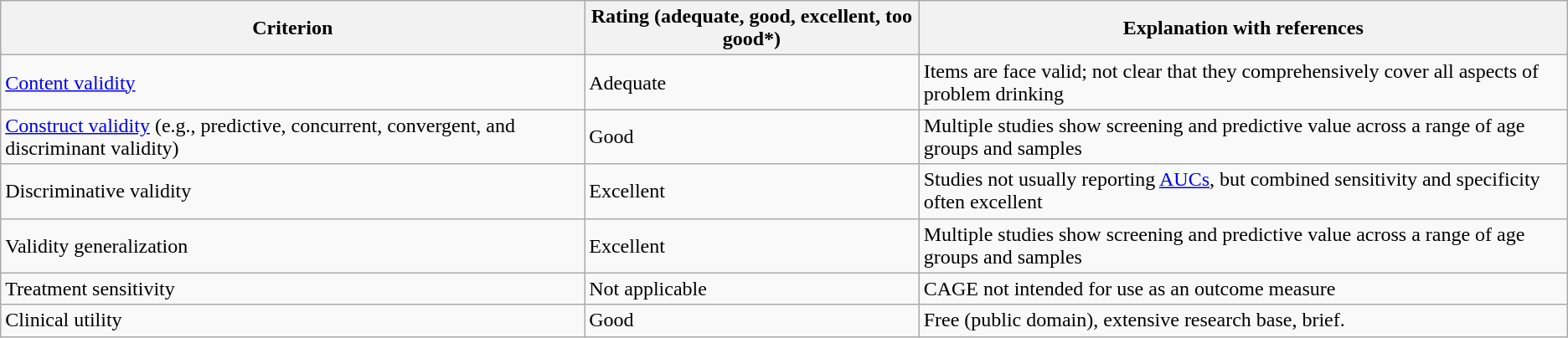<table class="wikitable">
<tr>
<th>Criterion</th>
<th>Rating (adequate, good, excellent, too good*)</th>
<th>Explanation with references</th>
</tr>
<tr>
<td><a href='#'>Content validity</a></td>
<td>Adequate</td>
<td>Items are face valid; not clear that they comprehensively cover all aspects of problem drinking</td>
</tr>
<tr>
<td><a href='#'>Construct validity</a> (e.g., predictive, concurrent, convergent, and discriminant validity)</td>
<td>Good</td>
<td>Multiple studies show screening and predictive value across a range of age groups and samples</td>
</tr>
<tr>
<td>Discriminative validity</td>
<td>Excellent</td>
<td>Studies not usually reporting <a href='#'>AUCs</a>, but combined sensitivity and specificity often excellent</td>
</tr>
<tr>
<td>Validity generalization</td>
<td>Excellent</td>
<td>Multiple studies show screening and predictive value across a range of age groups and samples</td>
</tr>
<tr>
<td>Treatment sensitivity</td>
<td>Not applicable</td>
<td>CAGE not intended for use as an outcome measure</td>
</tr>
<tr>
<td>Clinical utility</td>
<td>Good</td>
<td>Free (public domain), extensive research base, brief.</td>
</tr>
</table>
